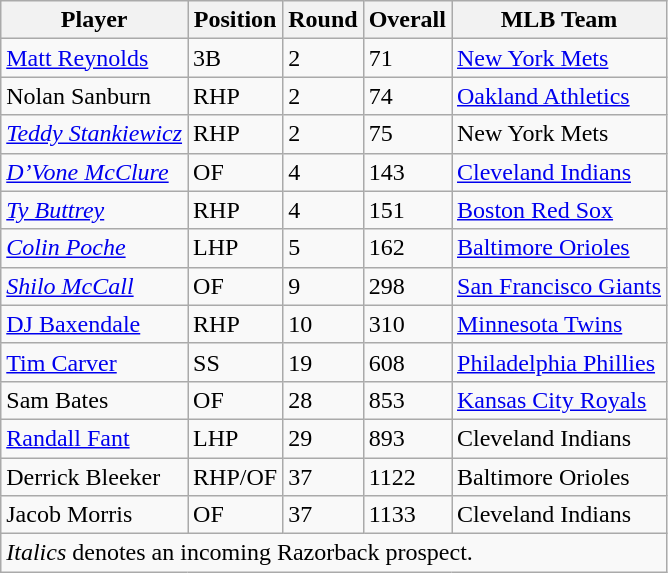<table class="wikitable">
<tr>
<th>Player</th>
<th>Position</th>
<th>Round</th>
<th>Overall</th>
<th>MLB Team</th>
</tr>
<tr>
<td><a href='#'>Matt Reynolds</a></td>
<td>3B</td>
<td>2</td>
<td>71</td>
<td><a href='#'>New York Mets</a></td>
</tr>
<tr>
<td>Nolan Sanburn</td>
<td>RHP</td>
<td>2</td>
<td>74</td>
<td><a href='#'>Oakland Athletics</a></td>
</tr>
<tr>
<td><em><a href='#'>Teddy Stankiewicz</a></em></td>
<td>RHP</td>
<td>2</td>
<td>75</td>
<td>New York Mets</td>
</tr>
<tr>
<td><em><a href='#'>D’Vone McClure</a></em></td>
<td>OF</td>
<td>4</td>
<td>143</td>
<td><a href='#'>Cleveland Indians</a></td>
</tr>
<tr>
<td><em><a href='#'>Ty Buttrey</a></em></td>
<td>RHP</td>
<td>4</td>
<td>151</td>
<td><a href='#'>Boston Red Sox</a></td>
</tr>
<tr>
<td><em><a href='#'>Colin Poche</a></em></td>
<td>LHP</td>
<td>5</td>
<td>162</td>
<td><a href='#'>Baltimore Orioles</a></td>
</tr>
<tr>
<td><em><a href='#'>Shilo McCall</a></em></td>
<td>OF</td>
<td>9</td>
<td>298</td>
<td><a href='#'>San Francisco Giants</a></td>
</tr>
<tr>
<td><a href='#'>DJ Baxendale</a></td>
<td>RHP</td>
<td>10</td>
<td>310</td>
<td><a href='#'>Minnesota Twins</a></td>
</tr>
<tr>
<td><a href='#'>Tim Carver</a></td>
<td>SS</td>
<td>19</td>
<td>608</td>
<td><a href='#'>Philadelphia Phillies</a></td>
</tr>
<tr>
<td>Sam Bates</td>
<td>OF</td>
<td>28</td>
<td>853</td>
<td><a href='#'>Kansas City Royals</a></td>
</tr>
<tr>
<td><a href='#'>Randall Fant</a></td>
<td>LHP</td>
<td>29</td>
<td>893</td>
<td>Cleveland Indians</td>
</tr>
<tr>
<td>Derrick Bleeker</td>
<td>RHP/OF</td>
<td>37</td>
<td>1122</td>
<td>Baltimore Orioles</td>
</tr>
<tr>
<td>Jacob Morris</td>
<td>OF</td>
<td>37</td>
<td>1133</td>
<td>Cleveland Indians</td>
</tr>
<tr>
<td colspan=5><em>Italics</em> denotes an incoming Razorback prospect.</td>
</tr>
</table>
